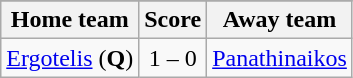<table class="wikitable" style="text-align: center">
<tr>
</tr>
<tr>
<th>Home team</th>
<th>Score</th>
<th>Away team</th>
</tr>
<tr>
<td><a href='#'>Ergotelis</a> (<strong>Q</strong>)</td>
<td>1 – 0</td>
<td><a href='#'>Panathinaikos</a></td>
</tr>
</table>
